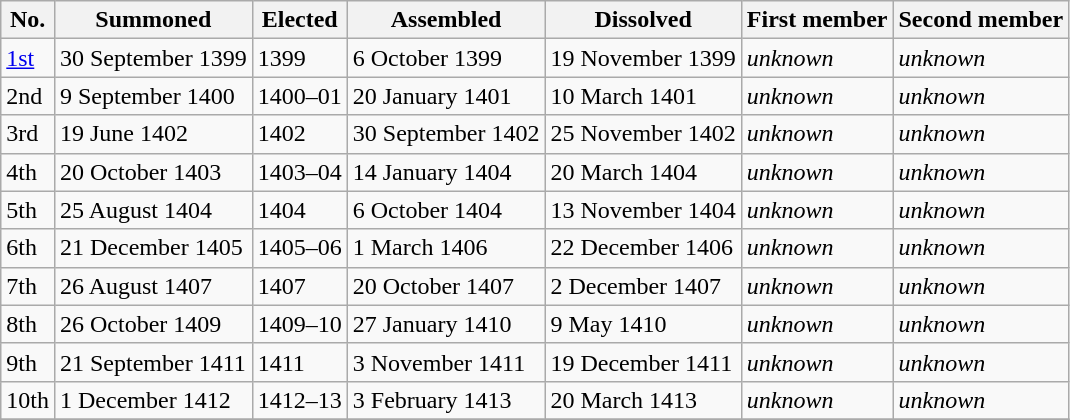<table class="wikitable">
<tr>
<th>No.</th>
<th>Summoned</th>
<th>Elected</th>
<th>Assembled</th>
<th>Dissolved</th>
<th>First member</th>
<th>Second member</th>
</tr>
<tr>
<td><a href='#'>1st</a></td>
<td>30 September 1399</td>
<td>1399</td>
<td>6 October 1399</td>
<td>19 November 1399</td>
<td><em>unknown</em></td>
<td><em>unknown</em></td>
</tr>
<tr>
<td>2nd</td>
<td>9 September 1400</td>
<td>1400–01</td>
<td>20 January 1401</td>
<td>10 March 1401</td>
<td><em>unknown</em></td>
<td><em>unknown</em></td>
</tr>
<tr>
<td>3rd</td>
<td>19 June 1402</td>
<td>1402</td>
<td>30 September 1402</td>
<td>25 November 1402</td>
<td><em>unknown</em></td>
<td><em>unknown</em></td>
</tr>
<tr>
<td>4th</td>
<td>20 October 1403</td>
<td>1403–04</td>
<td>14 January 1404</td>
<td>20 March 1404</td>
<td><em>unknown</em></td>
<td><em>unknown</em></td>
</tr>
<tr>
<td>5th</td>
<td>25 August 1404</td>
<td>1404</td>
<td>6 October 1404</td>
<td>13 November 1404</td>
<td><em>unknown</em></td>
<td><em>unknown</em></td>
</tr>
<tr>
<td>6th</td>
<td>21 December 1405</td>
<td>1405–06</td>
<td>1 March 1406</td>
<td>22 December 1406</td>
<td><em>unknown</em></td>
<td><em>unknown</em></td>
</tr>
<tr>
<td>7th</td>
<td>26 August 1407</td>
<td>1407</td>
<td>20 October 1407</td>
<td>2 December 1407</td>
<td><em>unknown</em></td>
<td><em>unknown</em></td>
</tr>
<tr>
<td>8th</td>
<td>26 October 1409</td>
<td>1409–10</td>
<td>27 January 1410</td>
<td>9 May 1410</td>
<td><em>unknown</em></td>
<td><em>unknown</em></td>
</tr>
<tr>
<td>9th</td>
<td>21 September 1411</td>
<td>1411</td>
<td>3 November 1411</td>
<td>19 December 1411</td>
<td><em>unknown</em></td>
<td><em>unknown</em></td>
</tr>
<tr>
<td>10th</td>
<td>1 December 1412</td>
<td>1412–13</td>
<td>3 February 1413</td>
<td>20 March 1413</td>
<td><em>unknown</em></td>
<td><em>unknown</em></td>
</tr>
<tr>
</tr>
</table>
